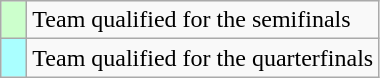<table class="wikitable">
<tr>
<td width=10px bgcolor="#ccffcc"></td>
<td>Team qualified for the semifinals</td>
</tr>
<tr>
<td width=10px bgcolor="#aaffff"></td>
<td>Team qualified for the quarterfinals</td>
</tr>
</table>
